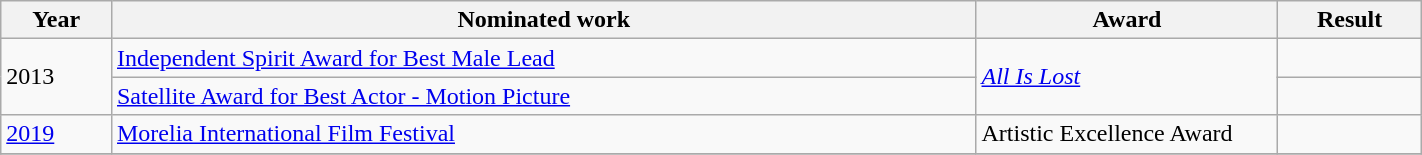<table width="75%" class="wikitable">
<tr>
<th width="10">Year</th>
<th width="300">Nominated work</th>
<th width="100">Award</th>
<th width="30">Result</th>
</tr>
<tr>
<td rowspan="2">2013</td>
<td><a href='#'>Independent Spirit Award for Best Male Lead</a></td>
<td rowspan="2"><em><a href='#'>All Is Lost</a></em></td>
<td></td>
</tr>
<tr>
<td><a href='#'>Satellite Award for Best Actor - Motion Picture</a></td>
<td></td>
</tr>
<tr>
<td><a href='#'>2019</a></td>
<td><a href='#'>Morelia International Film Festival</a></td>
<td>Artistic Excellence Award</td>
<td></td>
</tr>
<tr>
</tr>
</table>
